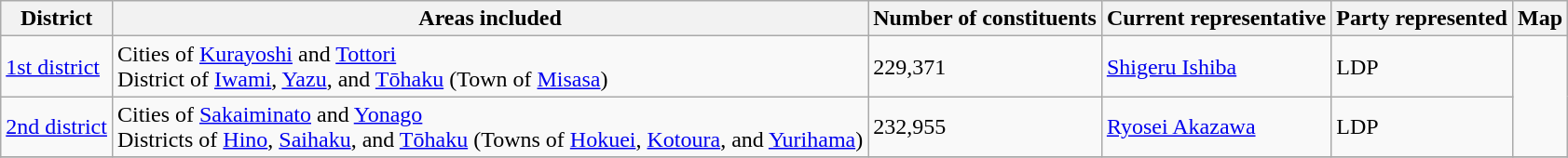<table class="wikitable">
<tr>
<th>District</th>
<th>Areas included</th>
<th>Number of constituents</th>
<th>Current representative</th>
<th>Party represented</th>
<th>Map</th>
</tr>
<tr>
<td><a href='#'>1st district</a></td>
<td>Cities of <a href='#'>Kurayoshi</a> and <a href='#'>Tottori</a><br>District of <a href='#'>Iwami</a>, <a href='#'>Yazu</a>, and <a href='#'>Tōhaku</a> (Town of <a href='#'>Misasa</a>)</td>
<td>229,371</td>
<td><a href='#'>Shigeru Ishiba</a></td>
<td>LDP</td>
<td rowspan="2"></td>
</tr>
<tr>
<td><a href='#'>2nd district</a></td>
<td>Cities of <a href='#'>Sakaiminato</a> and <a href='#'>Yonago</a><br>Districts of <a href='#'>Hino</a>, <a href='#'>Saihaku</a>, and <a href='#'>Tōhaku</a> (Towns of <a href='#'>Hokuei</a>, <a href='#'>Kotoura</a>, and <a href='#'>Yurihama</a>)</td>
<td>232,955</td>
<td><a href='#'>Ryosei Akazawa</a></td>
<td>LDP</td>
</tr>
<tr>
</tr>
</table>
